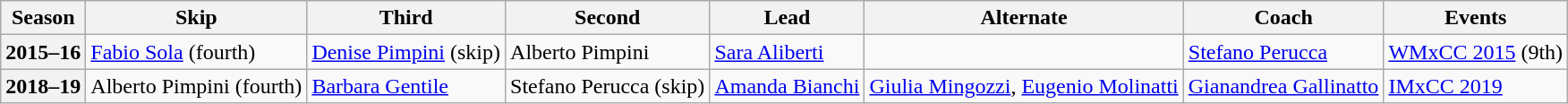<table class="wikitable">
<tr>
<th scope="col">Season</th>
<th scope="col">Skip</th>
<th scope="col">Third</th>
<th scope="col">Second</th>
<th scope="col">Lead</th>
<th scope="col">Alternate</th>
<th scope="col">Coach</th>
<th scope="col">Events</th>
</tr>
<tr>
<th scope="row">2015–16</th>
<td><a href='#'>Fabio Sola</a> (fourth)</td>
<td><a href='#'>Denise Pimpini</a> (skip)</td>
<td>Alberto Pimpini</td>
<td><a href='#'>Sara Aliberti</a></td>
<td></td>
<td><a href='#'>Stefano Perucca</a></td>
<td><a href='#'>WMxCC 2015</a> (9th)</td>
</tr>
<tr>
<th scope="row">2018–19</th>
<td>Alberto Pimpini (fourth)</td>
<td><a href='#'>Barbara Gentile</a></td>
<td>Stefano Perucca (skip)</td>
<td><a href='#'>Amanda Bianchi</a></td>
<td><a href='#'>Giulia Mingozzi</a>, <a href='#'>Eugenio Molinatti</a></td>
<td><a href='#'>Gianandrea Gallinatto</a></td>
<td><a href='#'>IMxCC 2019</a> </td>
</tr>
</table>
